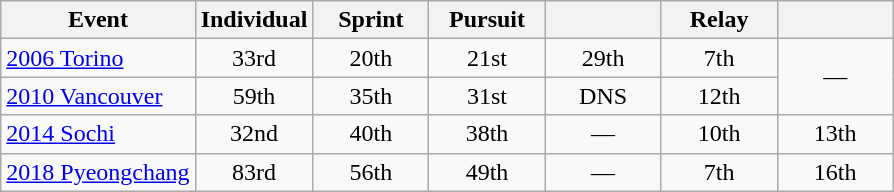<table class="wikitable" style="text-align: center;">
<tr ">
<th>Event</th>
<th style="width:70px;">Individual</th>
<th style="width:70px;">Sprint</th>
<th style="width:70px;">Pursuit</th>
<th style="width:70px;"></th>
<th style="width:70px;">Relay</th>
<th style="width:70px;"></th>
</tr>
<tr>
<td align=left> <a href='#'>2006 Torino</a></td>
<td>33rd</td>
<td>20th</td>
<td>21st</td>
<td>29th</td>
<td>7th</td>
<td rowspan="2">—</td>
</tr>
<tr>
<td align=left> <a href='#'>2010 Vancouver</a></td>
<td>59th</td>
<td>35th</td>
<td>31st</td>
<td>DNS</td>
<td>12th</td>
</tr>
<tr>
<td align=left> <a href='#'>2014 Sochi</a></td>
<td>32nd</td>
<td>40th</td>
<td>38th</td>
<td>—</td>
<td>10th</td>
<td>13th</td>
</tr>
<tr>
<td align="left"> <a href='#'>2018 Pyeongchang</a></td>
<td>83rd</td>
<td>56th</td>
<td>49th</td>
<td>—</td>
<td>7th</td>
<td>16th</td>
</tr>
</table>
